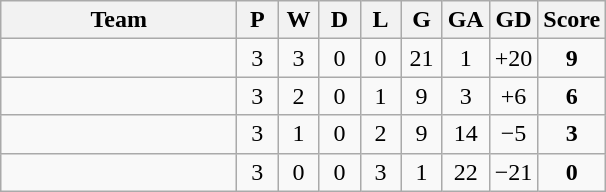<table class="wikitable" style="text-align:center;">
<tr>
<th width=150>Team</th>
<th width=20>P</th>
<th width=20>W</th>
<th width=20>D</th>
<th width=20>L</th>
<th width=20>G</th>
<th width=20>GA</th>
<th width=20>GD</th>
<th width=20>Score</th>
</tr>
<tr>
<td align="left"></td>
<td>3</td>
<td>3</td>
<td>0</td>
<td>0</td>
<td>21</td>
<td>1</td>
<td>+20</td>
<td><strong>9</strong></td>
</tr>
<tr>
<td align="left"></td>
<td>3</td>
<td>2</td>
<td>0</td>
<td>1</td>
<td>9</td>
<td>3</td>
<td>+6</td>
<td><strong>6</strong></td>
</tr>
<tr>
<td align="left"></td>
<td>3</td>
<td>1</td>
<td>0</td>
<td>2</td>
<td>9</td>
<td>14</td>
<td>−5</td>
<td><strong>3</strong></td>
</tr>
<tr>
<td align="left"></td>
<td>3</td>
<td>0</td>
<td>0</td>
<td>3</td>
<td>1</td>
<td>22</td>
<td>−21</td>
<td><strong>0</strong></td>
</tr>
</table>
